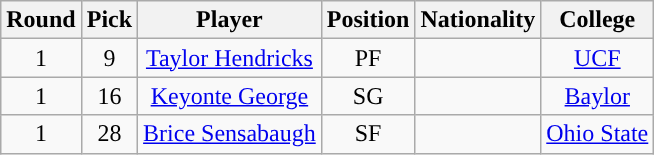<table class="wikitable sortable sortable">
<tr>
<th>Round</th>
<th>Pick</th>
<th>Player</th>
<th>Position</th>
<th>Nationality</th>
<th>College</th>
</tr>
<tr style="text-align: center">
<td>1</td>
<td>9</td>
<td><a href='#'>Taylor Hendricks</a></td>
<td>PF</td>
<td></td>
<td><a href='#'>UCF</a></td>
</tr>
<tr style="text-align: center">
<td>1</td>
<td>16</td>
<td><a href='#'>Keyonte George</a></td>
<td>SG</td>
<td></td>
<td><a href='#'>Baylor</a></td>
</tr>
<tr style="text-align: center">
<td>1</td>
<td>28</td>
<td><a href='#'>Brice Sensabaugh</a></td>
<td>SF</td>
<td></td>
<td><a href='#'>Ohio State</a></td>
</tr>
</table>
